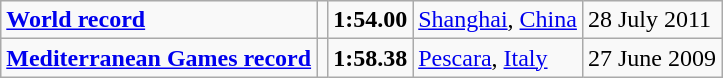<table class="wikitable">
<tr>
<td><strong><a href='#'>World record</a></strong></td>
<td></td>
<td><strong>1:54.00</strong></td>
<td><a href='#'>Shanghai</a>, <a href='#'>China</a></td>
<td>28 July 2011</td>
</tr>
<tr>
<td><strong><a href='#'>Mediterranean Games record</a></strong></td>
<td></td>
<td><strong>1:58.38</strong></td>
<td><a href='#'>Pescara</a>, <a href='#'>Italy</a></td>
<td>27 June 2009</td>
</tr>
</table>
